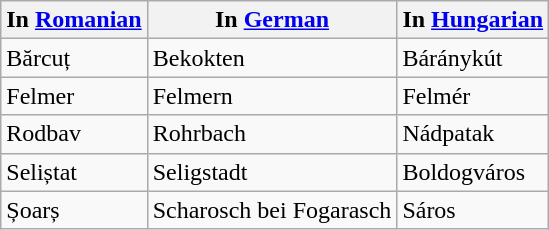<table class="wikitable">
<tr>
<th>In <a href='#'>Romanian</a></th>
<th>In <a href='#'>German</a></th>
<th>In <a href='#'>Hungarian</a></th>
</tr>
<tr>
<td>Bărcuț</td>
<td>Bekokten</td>
<td>Báránykút</td>
</tr>
<tr>
<td>Felmer</td>
<td>Felmern</td>
<td>Felmér</td>
</tr>
<tr>
<td>Rodbav</td>
<td>Rohrbach</td>
<td>Nádpatak</td>
</tr>
<tr>
<td>Seliștat</td>
<td>Seligstadt</td>
<td>Boldogváros</td>
</tr>
<tr>
<td>Șoarș</td>
<td>Scharosch bei Fogarasch</td>
<td>Sáros</td>
</tr>
</table>
